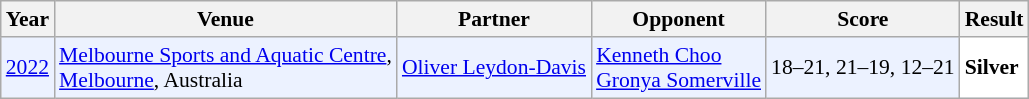<table class="sortable wikitable" style="font-size: 90%;">
<tr>
<th>Year</th>
<th>Venue</th>
<th>Partner</th>
<th>Opponent</th>
<th>Score</th>
<th>Result</th>
</tr>
<tr style="background:#ECF2FF">
<td align="center"><a href='#'>2022</a></td>
<td align="left"><a href='#'>Melbourne Sports and Aquatic Centre</a>,<br><a href='#'>Melbourne</a>, Australia</td>
<td align="left"> <a href='#'>Oliver Leydon-Davis</a></td>
<td align="left"> <a href='#'>Kenneth Choo</a><br> <a href='#'>Gronya Somerville</a></td>
<td align="left">18–21, 21–19, 12–21</td>
<td style="text-align:left; background:white"> <strong>Silver</strong></td>
</tr>
</table>
